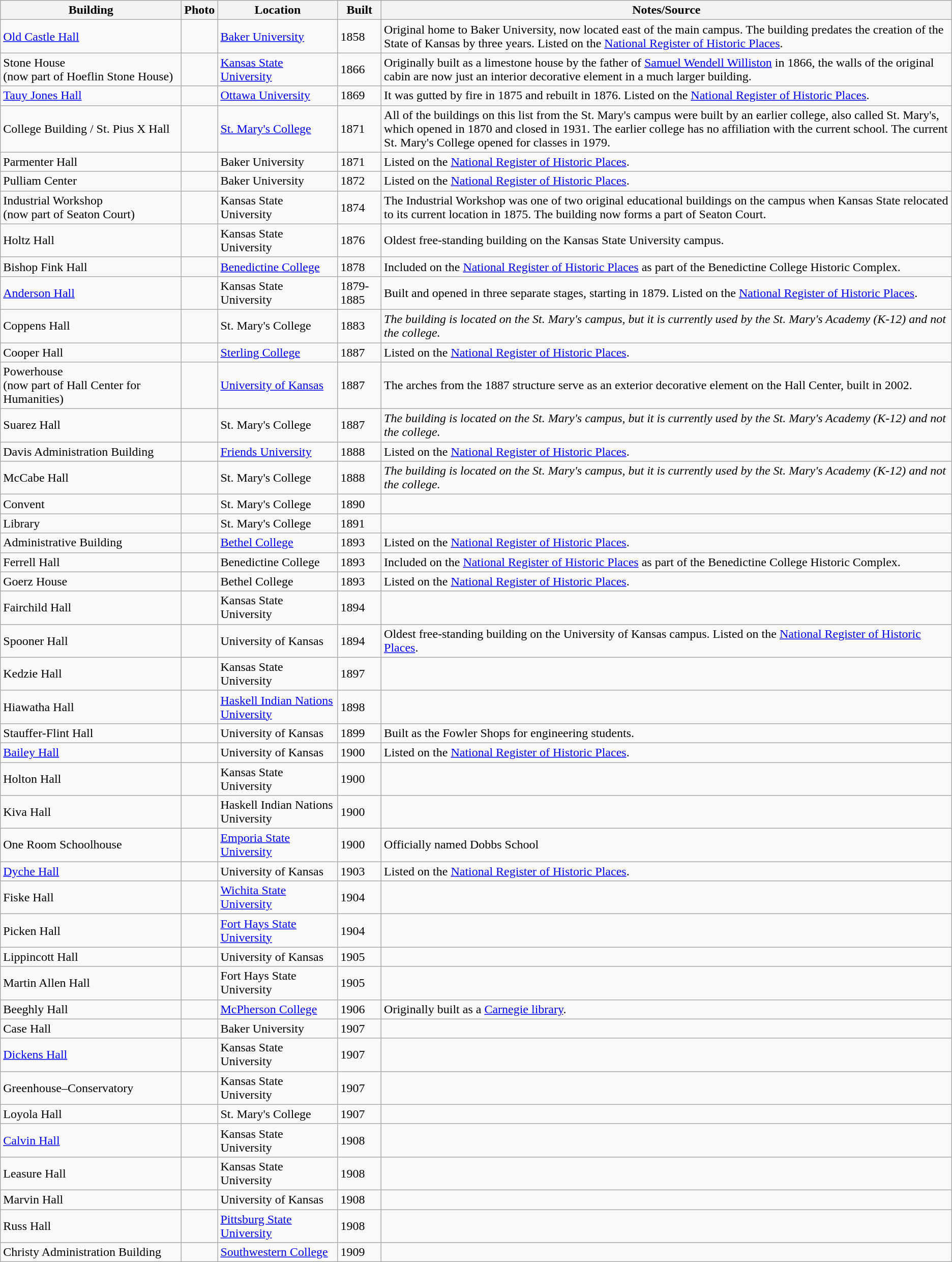<table class="sortable wikitable">
<tr>
<th scope="col" width="230">Building</th>
<th>Photo</th>
<th scope="col" width="150">Location</th>
<th>Built</th>
<th class="unsortable">Notes/Source</th>
</tr>
<tr>
<td><a href='#'>Old Castle Hall</a></td>
<td></td>
<td><a href='#'>Baker University</a></td>
<td>1858</td>
<td>Original home to Baker University, now located east of the main campus.  The building predates the creation of the State of Kansas by three years.  Listed on the <a href='#'>National Register of Historic Places</a>.</td>
</tr>
<tr>
<td>Stone House<br>(now part of Hoeflin Stone House)</td>
<td></td>
<td><a href='#'>Kansas State University</a></td>
<td>1866</td>
<td>Originally built as a limestone house by the father of <a href='#'>Samuel Wendell Williston</a> in 1866, the walls of the original cabin are now just an interior decorative element in a much larger building.</td>
</tr>
<tr>
<td><a href='#'>Tauy Jones Hall</a></td>
<td></td>
<td><a href='#'>Ottawa University</a></td>
<td>1869</td>
<td>It was gutted by fire in 1875 and rebuilt in 1876.  Listed on the <a href='#'>National Register of Historic Places</a>.</td>
</tr>
<tr>
<td>College Building / St. Pius X Hall</td>
<td></td>
<td><a href='#'>St. Mary's College</a></td>
<td>1871</td>
<td>All of the buildings on this list from the St. Mary's campus were built by an earlier college, also called St. Mary's, which opened in 1870 and closed in 1931.  The earlier college has no affiliation with the current school.  The current St. Mary's College opened for classes in 1979.</td>
</tr>
<tr>
<td>Parmenter Hall</td>
<td></td>
<td>Baker University</td>
<td>1871</td>
<td>Listed on the <a href='#'>National Register of Historic Places</a>.</td>
</tr>
<tr>
<td>Pulliam Center</td>
<td></td>
<td>Baker University</td>
<td>1872</td>
<td>Listed on the <a href='#'>National Register of Historic Places</a>.</td>
</tr>
<tr>
<td>Industrial Workshop<br>(now part of Seaton Court)</td>
<td></td>
<td>Kansas State University</td>
<td>1874</td>
<td>The Industrial Workshop was one of two original educational buildings on the campus when Kansas State relocated to its current location in 1875.  The building now forms a part of Seaton Court.</td>
</tr>
<tr>
<td>Holtz Hall</td>
<td></td>
<td>Kansas State University</td>
<td>1876</td>
<td>Oldest free-standing building on the Kansas State University campus.</td>
</tr>
<tr>
<td>Bishop Fink Hall</td>
<td></td>
<td><a href='#'>Benedictine College</a></td>
<td>1878</td>
<td>Included on the <a href='#'>National Register of Historic Places</a> as part of the Benedictine College Historic Complex.</td>
</tr>
<tr>
<td><a href='#'>Anderson Hall</a></td>
<td></td>
<td>Kansas State University</td>
<td>1879-1885</td>
<td>Built and opened in three separate stages, starting in 1879.  Listed on the <a href='#'>National Register of Historic Places</a>.</td>
</tr>
<tr>
<td>Coppens Hall</td>
<td></td>
<td>St. Mary's College</td>
<td>1883</td>
<td><em>The building is located on the St. Mary's campus, but it is currently used by the St. Mary's Academy (K-12) and not the college.</em></td>
</tr>
<tr>
<td>Cooper Hall</td>
<td></td>
<td><a href='#'>Sterling College</a></td>
<td>1887</td>
<td>Listed on the <a href='#'>National Register of Historic Places</a>.</td>
</tr>
<tr>
<td>Powerhouse<br>(now part of Hall Center for Humanities)</td>
<td></td>
<td><a href='#'>University of Kansas</a></td>
<td>1887</td>
<td>The arches from the 1887 structure serve as an exterior decorative element on the Hall Center, built in 2002.</td>
</tr>
<tr>
<td>Suarez Hall</td>
<td></td>
<td>St. Mary's College</td>
<td>1887</td>
<td><em>The building is located on the St. Mary's campus, but it is currently used by the St. Mary's Academy (K-12) and not the college.</em></td>
</tr>
<tr>
<td>Davis Administration Building</td>
<td></td>
<td><a href='#'>Friends University</a></td>
<td>1888</td>
<td>Listed on the <a href='#'>National Register of Historic Places</a>.</td>
</tr>
<tr>
<td>McCabe Hall</td>
<td></td>
<td>St. Mary's College</td>
<td>1888</td>
<td><em>The building is located on the St. Mary's campus, but it is currently used by the St. Mary's Academy  (K-12) and not the college.</em></td>
</tr>
<tr>
<td>Convent</td>
<td></td>
<td>St. Mary's College</td>
<td>1890</td>
<td></td>
</tr>
<tr>
<td>Library</td>
<td></td>
<td>St. Mary's College</td>
<td>1891</td>
<td></td>
</tr>
<tr>
<td>Administrative Building</td>
<td></td>
<td><a href='#'>Bethel College</a></td>
<td>1893</td>
<td>Listed on the <a href='#'>National Register of Historic Places</a>.</td>
</tr>
<tr>
<td>Ferrell Hall</td>
<td></td>
<td>Benedictine College</td>
<td>1893</td>
<td>Included on the <a href='#'>National Register of Historic Places</a> as part of the Benedictine College Historic Complex.</td>
</tr>
<tr>
<td>Goerz House</td>
<td></td>
<td>Bethel College</td>
<td>1893</td>
<td>Listed on the <a href='#'>National Register of Historic Places</a>.</td>
</tr>
<tr>
<td>Fairchild Hall</td>
<td></td>
<td>Kansas State University</td>
<td>1894</td>
<td></td>
</tr>
<tr>
<td>Spooner Hall</td>
<td></td>
<td>University of Kansas</td>
<td>1894</td>
<td>Oldest free-standing building on the University of Kansas campus.  Listed on the <a href='#'>National Register of Historic Places</a>.</td>
</tr>
<tr>
<td>Kedzie Hall</td>
<td></td>
<td>Kansas State University</td>
<td>1897</td>
<td></td>
</tr>
<tr>
<td>Hiawatha Hall</td>
<td></td>
<td><a href='#'>Haskell Indian Nations University</a></td>
<td>1898</td>
<td></td>
</tr>
<tr>
<td>Stauffer-Flint Hall</td>
<td></td>
<td>University of Kansas</td>
<td>1899</td>
<td>Built as the Fowler Shops for engineering students.</td>
</tr>
<tr>
<td><a href='#'>Bailey Hall</a></td>
<td></td>
<td>University of Kansas</td>
<td>1900</td>
<td>Listed on the <a href='#'>National Register of Historic Places</a>.</td>
</tr>
<tr>
<td>Holton Hall</td>
<td></td>
<td>Kansas State University</td>
<td>1900</td>
<td></td>
</tr>
<tr>
<td>Kiva Hall</td>
<td></td>
<td>Haskell Indian Nations University</td>
<td>1900</td>
<td></td>
</tr>
<tr>
<td>One Room Schoolhouse</td>
<td></td>
<td><a href='#'>Emporia State University</a></td>
<td>1900</td>
<td>Officially named Dobbs School </td>
</tr>
<tr>
<td><a href='#'>Dyche Hall</a></td>
<td></td>
<td>University of Kansas</td>
<td>1903</td>
<td>Listed on the <a href='#'>National Register of Historic Places</a>.</td>
</tr>
<tr>
<td>Fiske Hall</td>
<td></td>
<td><a href='#'>Wichita State University</a></td>
<td>1904</td>
<td></td>
</tr>
<tr>
<td>Picken Hall</td>
<td></td>
<td><a href='#'>Fort Hays State University</a></td>
<td>1904</td>
<td></td>
</tr>
<tr>
<td>Lippincott Hall</td>
<td></td>
<td>University of Kansas</td>
<td>1905</td>
<td></td>
</tr>
<tr>
<td>Martin Allen Hall</td>
<td></td>
<td>Fort Hays State University</td>
<td>1905</td>
<td></td>
</tr>
<tr>
<td>Beeghly Hall</td>
<td></td>
<td><a href='#'>McPherson College</a></td>
<td>1906</td>
<td>Originally built as a <a href='#'>Carnegie library</a>.</td>
</tr>
<tr>
<td>Case Hall</td>
<td></td>
<td>Baker University</td>
<td>1907</td>
<td></td>
</tr>
<tr>
<td><a href='#'>Dickens Hall</a></td>
<td></td>
<td>Kansas State University</td>
<td>1907</td>
<td></td>
</tr>
<tr>
<td>Greenhouse–Conservatory</td>
<td></td>
<td>Kansas State University</td>
<td>1907</td>
<td></td>
</tr>
<tr>
<td>Loyola Hall</td>
<td></td>
<td>St. Mary's College</td>
<td>1907</td>
<td></td>
</tr>
<tr>
<td><a href='#'>Calvin Hall</a></td>
<td></td>
<td>Kansas State University</td>
<td>1908</td>
<td></td>
</tr>
<tr>
<td>Leasure Hall</td>
<td></td>
<td>Kansas State University</td>
<td>1908</td>
<td></td>
</tr>
<tr>
<td>Marvin Hall</td>
<td></td>
<td>University of Kansas</td>
<td>1908</td>
<td></td>
</tr>
<tr>
<td>Russ Hall</td>
<td></td>
<td><a href='#'>Pittsburg State University</a></td>
<td>1908</td>
<td></td>
</tr>
<tr>
<td>Christy Administration Building</td>
<td></td>
<td><a href='#'>Southwestern College</a></td>
<td>1909</td>
<td></td>
</tr>
</table>
